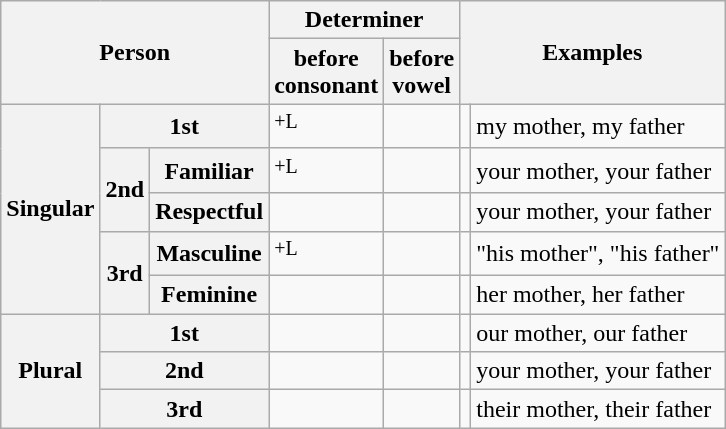<table class="wikitable">
<tr>
<th colspan="3" rowspan="2">Person</th>
<th colspan="2">Determiner</th>
<th colspan="2" rowspan="2">Examples</th>
</tr>
<tr>
<th>before<br>consonant</th>
<th>before<br>vowel</th>
</tr>
<tr>
<th rowspan="5">Singular</th>
<th colspan="2">1st</th>
<td><sup>+L</sup></td>
<td></td>
<td></td>
<td>my mother, my father</td>
</tr>
<tr>
<th rowspan="2">2nd</th>
<th>Familiar</th>
<td><sup>+L</sup></td>
<td></td>
<td></td>
<td>your mother, your father</td>
</tr>
<tr>
<th>Respectful</th>
<td></td>
<td></td>
<td></td>
<td>your mother, your father</td>
</tr>
<tr>
<th rowspan="2">3rd</th>
<th>Masculine</th>
<td><sup>+L</sup></td>
<td></td>
<td></td>
<td>"his mother", "his father"</td>
</tr>
<tr>
<th>Feminine</th>
<td></td>
<td></td>
<td></td>
<td>her mother, her father</td>
</tr>
<tr>
<th rowspan="3">Plural</th>
<th colspan="2">1st</th>
<td></td>
<td></td>
<td></td>
<td>our mother, our father</td>
</tr>
<tr>
<th colspan="2">2nd</th>
<td></td>
<td></td>
<td></td>
<td>your mother, your father</td>
</tr>
<tr>
<th colspan="2">3rd</th>
<td></td>
<td></td>
<td></td>
<td>their mother, their father</td>
</tr>
</table>
